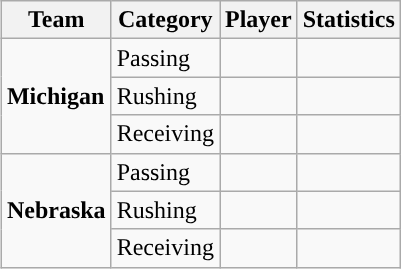<table class="wikitable" style="float: right;">
<tr>
<th>Team</th>
<th>Category</th>
<th>Player</th>
<th>Statistics</th>
</tr>
<tr>
<td rowspan=3><strong>Michigan</strong></td>
<td>Passing</td>
<td></td>
<td></td>
</tr>
<tr>
<td>Rushing</td>
<td></td>
<td></td>
</tr>
<tr>
<td>Receiving</td>
<td></td>
<td></td>
</tr>
<tr>
<td rowspan=3><strong>Nebraska</strong></td>
<td>Passing</td>
<td></td>
<td></td>
</tr>
<tr>
<td>Rushing</td>
<td></td>
<td></td>
</tr>
<tr>
<td>Receiving</td>
<td></td>
<td></td>
</tr>
</table>
